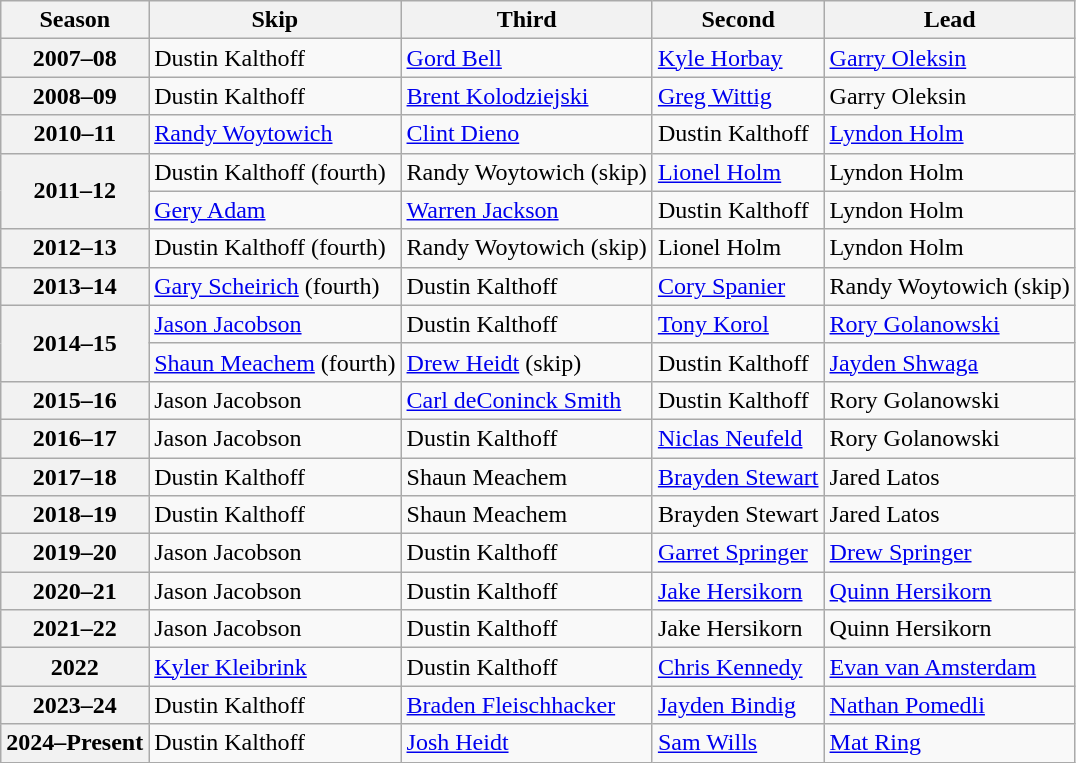<table class="wikitable">
<tr>
<th scope="col">Season</th>
<th scope="col">Skip</th>
<th scope="col">Third</th>
<th scope="col">Second</th>
<th scope="col">Lead</th>
</tr>
<tr>
<th scope="row">2007–08</th>
<td>Dustin Kalthoff</td>
<td><a href='#'>Gord Bell</a></td>
<td><a href='#'>Kyle Horbay</a></td>
<td><a href='#'>Garry Oleksin</a></td>
</tr>
<tr>
<th scope="row">2008–09</th>
<td>Dustin Kalthoff</td>
<td><a href='#'>Brent Kolodziejski</a></td>
<td><a href='#'>Greg Wittig</a></td>
<td>Garry Oleksin</td>
</tr>
<tr>
<th scope="row">2010–11</th>
<td><a href='#'>Randy Woytowich</a></td>
<td><a href='#'>Clint Dieno</a></td>
<td>Dustin Kalthoff</td>
<td><a href='#'>Lyndon Holm</a></td>
</tr>
<tr>
<th scope="row" rowspan="2">2011–12</th>
<td>Dustin Kalthoff (fourth)</td>
<td>Randy Woytowich (skip)</td>
<td><a href='#'>Lionel Holm</a></td>
<td>Lyndon Holm</td>
</tr>
<tr>
<td><a href='#'>Gery Adam</a></td>
<td><a href='#'>Warren Jackson</a></td>
<td>Dustin Kalthoff</td>
<td>Lyndon Holm</td>
</tr>
<tr>
<th scope="row">2012–13</th>
<td>Dustin Kalthoff (fourth)</td>
<td>Randy Woytowich (skip)</td>
<td>Lionel Holm</td>
<td>Lyndon Holm</td>
</tr>
<tr>
<th scope="row">2013–14</th>
<td><a href='#'>Gary Scheirich</a> (fourth)</td>
<td>Dustin Kalthoff</td>
<td><a href='#'>Cory Spanier</a></td>
<td>Randy Woytowich (skip)</td>
</tr>
<tr>
<th scope="row" rowspan="2">2014–15</th>
<td><a href='#'>Jason Jacobson</a></td>
<td>Dustin Kalthoff</td>
<td><a href='#'>Tony Korol</a></td>
<td><a href='#'>Rory Golanowski</a></td>
</tr>
<tr>
<td><a href='#'>Shaun Meachem</a> (fourth)</td>
<td><a href='#'>Drew Heidt</a> (skip)</td>
<td>Dustin Kalthoff</td>
<td><a href='#'>Jayden Shwaga</a></td>
</tr>
<tr>
<th scope="row">2015–16</th>
<td>Jason Jacobson</td>
<td><a href='#'>Carl deConinck Smith</a></td>
<td>Dustin Kalthoff</td>
<td>Rory Golanowski</td>
</tr>
<tr>
<th scope="row">2016–17</th>
<td>Jason Jacobson</td>
<td>Dustin Kalthoff</td>
<td><a href='#'>Niclas Neufeld</a></td>
<td>Rory Golanowski</td>
</tr>
<tr>
<th scope="row">2017–18</th>
<td>Dustin Kalthoff</td>
<td>Shaun Meachem</td>
<td><a href='#'>Brayden Stewart</a></td>
<td>Jared Latos</td>
</tr>
<tr>
<th scope="row">2018–19</th>
<td>Dustin Kalthoff</td>
<td>Shaun Meachem</td>
<td>Brayden Stewart</td>
<td>Jared Latos</td>
</tr>
<tr>
<th scope="row">2019–20</th>
<td>Jason Jacobson</td>
<td>Dustin Kalthoff</td>
<td><a href='#'>Garret Springer</a></td>
<td><a href='#'>Drew Springer</a></td>
</tr>
<tr>
<th scope="row">2020–21</th>
<td>Jason Jacobson</td>
<td>Dustin Kalthoff</td>
<td><a href='#'>Jake Hersikorn</a></td>
<td><a href='#'>Quinn Hersikorn</a></td>
</tr>
<tr>
<th scope="row">2021–22</th>
<td>Jason Jacobson</td>
<td>Dustin Kalthoff</td>
<td>Jake Hersikorn</td>
<td>Quinn Hersikorn</td>
</tr>
<tr>
<th scope="row">2022</th>
<td><a href='#'>Kyler Kleibrink</a></td>
<td>Dustin Kalthoff</td>
<td><a href='#'>Chris Kennedy</a></td>
<td><a href='#'>Evan van Amsterdam</a></td>
</tr>
<tr>
<th scope="row">2023–24</th>
<td>Dustin Kalthoff</td>
<td><a href='#'>Braden Fleischhacker</a></td>
<td><a href='#'>Jayden Bindig</a></td>
<td><a href='#'>Nathan Pomedli</a></td>
</tr>
<tr>
<th scope="row">2024–Present</th>
<td>Dustin Kalthoff</td>
<td><a href='#'>Josh Heidt</a></td>
<td><a href='#'>Sam Wills</a></td>
<td><a href='#'>Mat Ring</a></td>
</tr>
</table>
